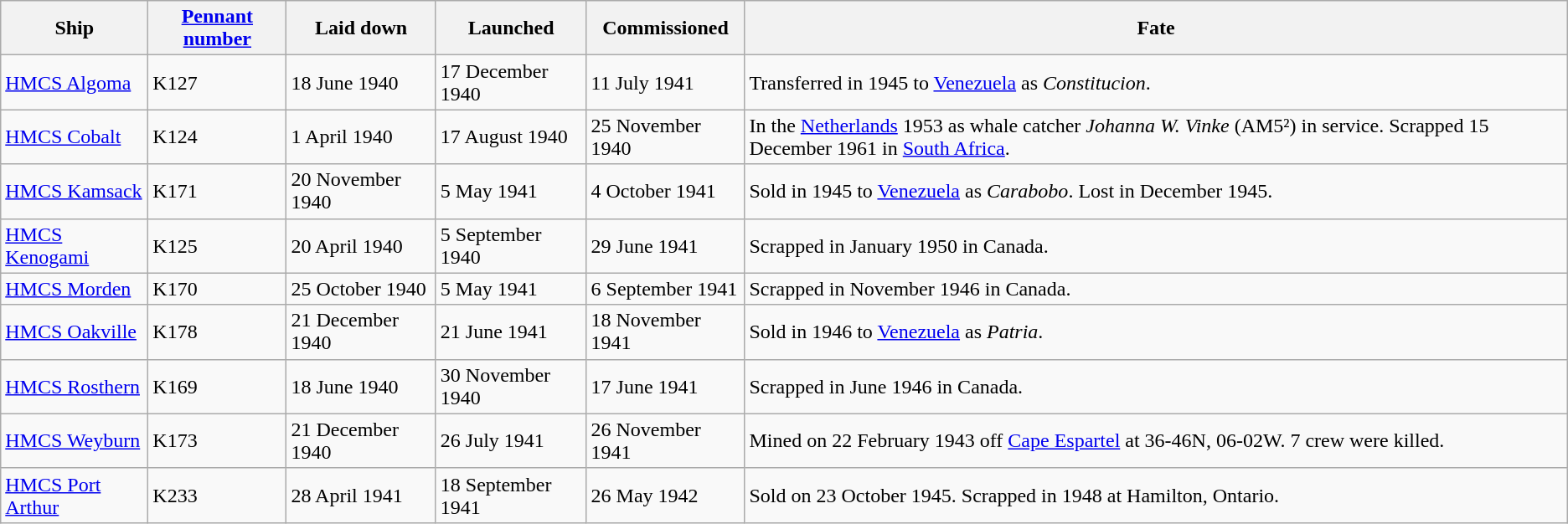<table class="wikitable">
<tr>
<th>Ship</th>
<th><a href='#'>Pennant number</a></th>
<th>Laid down</th>
<th>Launched</th>
<th>Commissioned</th>
<th>Fate</th>
</tr>
<tr>
<td><a href='#'>HMCS Algoma</a></td>
<td>K127</td>
<td>18 June 1940</td>
<td>17 December 1940</td>
<td>11 July 1941</td>
<td>Transferred in 1945 to <a href='#'>Venezuela</a> as <em>Constitucion</em>.</td>
</tr>
<tr>
<td><a href='#'>HMCS Cobalt</a></td>
<td>K124</td>
<td>1 April 1940</td>
<td>17 August 1940</td>
<td>25 November 1940</td>
<td>In the <a href='#'>Netherlands</a> 1953 as whale catcher <em>Johanna W. Vinke</em> (AM5²) in service. Scrapped 15 December 1961 in <a href='#'>South Africa</a>.</td>
</tr>
<tr>
<td><a href='#'>HMCS Kamsack</a></td>
<td>K171</td>
<td>20 November 1940</td>
<td>5 May 1941</td>
<td>4 October 1941</td>
<td>Sold in 1945 to <a href='#'>Venezuela</a> as <em>Carabobo</em>. Lost in December 1945.</td>
</tr>
<tr>
<td><a href='#'>HMCS Kenogami</a></td>
<td>K125</td>
<td>20 April 1940</td>
<td>5 September 1940</td>
<td>29 June 1941</td>
<td>Scrapped in January 1950 in Canada.</td>
</tr>
<tr>
<td><a href='#'>HMCS Morden</a></td>
<td>K170</td>
<td>25 October 1940</td>
<td>5 May 1941</td>
<td>6 September 1941</td>
<td>Scrapped in November 1946 in Canada.</td>
</tr>
<tr>
<td><a href='#'>HMCS Oakville</a></td>
<td>K178</td>
<td>21 December 1940</td>
<td>21 June 1941</td>
<td>18 November 1941</td>
<td>Sold in 1946 to <a href='#'>Venezuela</a> as <em>Patria</em>.</td>
</tr>
<tr>
<td><a href='#'>HMCS Rosthern</a></td>
<td>K169</td>
<td>18 June 1940</td>
<td>30 November 1940</td>
<td>17 June 1941</td>
<td>Scrapped in June 1946 in Canada.</td>
</tr>
<tr>
<td><a href='#'>HMCS Weyburn</a></td>
<td>K173</td>
<td>21 December 1940</td>
<td>26 July 1941</td>
<td>26 November 1941</td>
<td>Mined on 22 February 1943 off <a href='#'>Cape Espartel</a> at 36-46N, 06-02W. 7 crew were killed.</td>
</tr>
<tr>
<td><a href='#'>HMCS Port Arthur</a></td>
<td>K233</td>
<td>28 April 1941</td>
<td>18 September 1941</td>
<td>26 May 1942</td>
<td>Sold on 23 October 1945. Scrapped in 1948 at Hamilton, Ontario.</td>
</tr>
</table>
